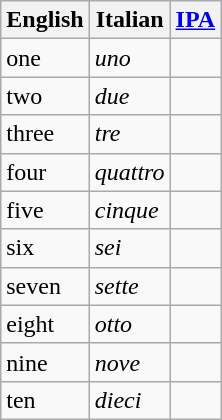<table class="wikitable">
<tr>
<th>English</th>
<th>Italian</th>
<th><a href='#'>IPA</a></th>
</tr>
<tr>
<td>one</td>
<td><em>uno</em></td>
<td></td>
</tr>
<tr>
<td>two</td>
<td><em>due</em></td>
<td></td>
</tr>
<tr>
<td>three</td>
<td><em>tre</em></td>
<td></td>
</tr>
<tr>
<td>four</td>
<td><em>quattro</em></td>
<td></td>
</tr>
<tr>
<td>five</td>
<td><em>cinque</em></td>
<td></td>
</tr>
<tr>
<td>six</td>
<td><em>sei</em></td>
<td></td>
</tr>
<tr>
<td>seven</td>
<td><em>sette</em></td>
<td></td>
</tr>
<tr>
<td>eight</td>
<td><em>otto</em></td>
<td></td>
</tr>
<tr>
<td>nine</td>
<td><em>nove</em></td>
<td></td>
</tr>
<tr>
<td>ten</td>
<td><em>dieci</em></td>
<td></td>
</tr>
</table>
